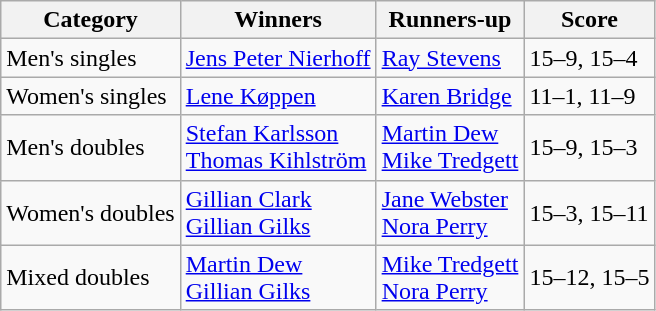<table class="wikitable">
<tr>
<th>Category</th>
<th>Winners</th>
<th>Runners-up</th>
<th>Score</th>
</tr>
<tr>
<td>Men's singles</td>
<td> <a href='#'>Jens Peter Nierhoff</a></td>
<td> <a href='#'>Ray Stevens</a></td>
<td>15–9, 15–4</td>
</tr>
<tr>
<td>Women's singles</td>
<td> <a href='#'>Lene Køppen</a></td>
<td> <a href='#'>Karen Bridge</a></td>
<td>11–1, 11–9</td>
</tr>
<tr>
<td>Men's doubles</td>
<td> <a href='#'>Stefan Karlsson</a><br> <a href='#'>Thomas Kihlström</a></td>
<td> <a href='#'>Martin Dew</a><br> <a href='#'>Mike Tredgett</a></td>
<td>15–9, 15–3</td>
</tr>
<tr>
<td>Women's doubles</td>
<td> <a href='#'>Gillian Clark</a><br> <a href='#'>Gillian Gilks</a></td>
<td> <a href='#'>Jane Webster</a><br> <a href='#'>Nora Perry</a></td>
<td>15–3, 15–11</td>
</tr>
<tr>
<td>Mixed doubles</td>
<td> <a href='#'>Martin Dew</a><br> <a href='#'>Gillian Gilks</a></td>
<td> <a href='#'>Mike Tredgett</a><br> <a href='#'>Nora Perry</a></td>
<td>15–12, 15–5</td>
</tr>
</table>
